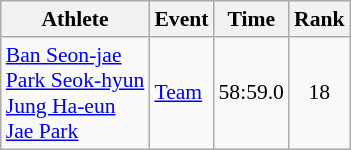<table class="wikitable" style="font-size:90%;">
<tr>
<th>Athlete</th>
<th>Event</th>
<th>Time</th>
<th>Rank</th>
</tr>
<tr align=center>
<td align=left><a href='#'>Ban Seon-jae</a><br><a href='#'>Park Seok-hyun</a><br><a href='#'>Jung Ha-eun</a><br><a href='#'>Jae Park</a></td>
<td align=left rowspan=2><a href='#'>Team</a></td>
<td>58:59.0</td>
<td>18</td>
</tr>
</table>
